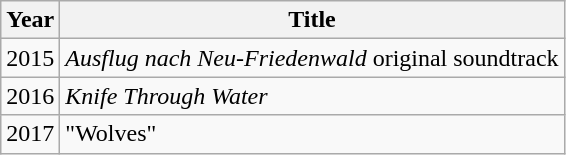<table class="wikitable">
<tr>
<th>Year</th>
<th>Title</th>
</tr>
<tr>
<td>2015</td>
<td><em>Ausflug nach Neu-Friedenwald</em> original soundtrack</td>
</tr>
<tr>
<td>2016</td>
<td><em>Knife Through Water</em></td>
</tr>
<tr>
<td>2017</td>
<td>"Wolves"</td>
</tr>
</table>
